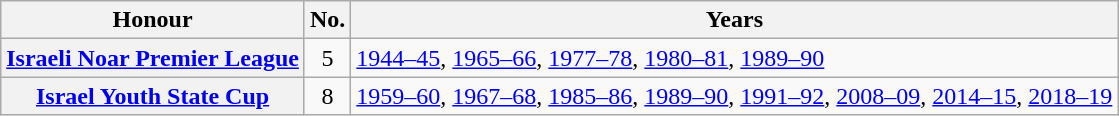<table class="wikitable plainrowheaders">
<tr>
<th scope=col>Honour</th>
<th scope=col>No.</th>
<th scope=col>Years</th>
</tr>
<tr>
<th scope=row><a href='#'>Israeli Noar Premier League</a></th>
<td align=center>5</td>
<td><a href='#'>1944–45</a>, <a href='#'>1965–66</a>, <a href='#'>1977–78</a>, <a href='#'>1980–81</a>, <a href='#'>1989–90</a></td>
</tr>
<tr>
<th scope=row><a href='#'>Israel Youth State Cup</a></th>
<td align=center>8</td>
<td><a href='#'>1959–60</a>, <a href='#'>1967–68</a>, <a href='#'>1985–86</a>, <a href='#'>1989–90</a>, <a href='#'>1991–92</a>, <a href='#'>2008–09</a>, <a href='#'>2014–15</a>, <a href='#'>2018–19</a></td>
</tr>
</table>
